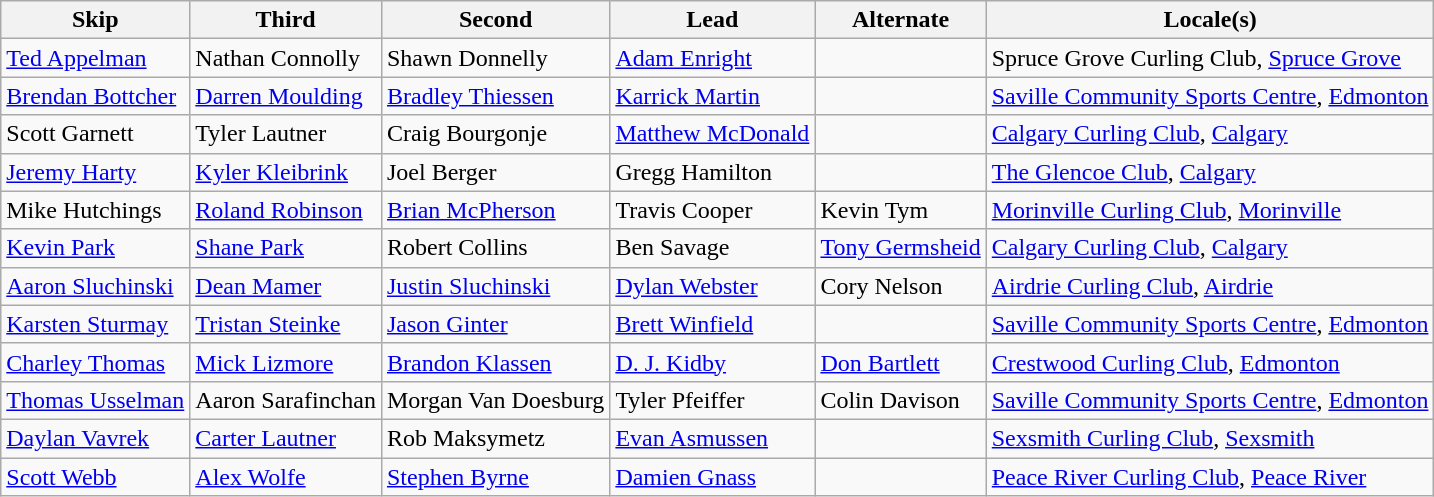<table class="wikitable">
<tr>
<th>Skip</th>
<th>Third</th>
<th>Second</th>
<th>Lead</th>
<th>Alternate</th>
<th>Locale(s)</th>
</tr>
<tr>
<td><a href='#'>Ted Appelman</a></td>
<td>Nathan Connolly</td>
<td>Shawn Donnelly</td>
<td><a href='#'>Adam Enright</a></td>
<td></td>
<td>Spruce Grove Curling Club, <a href='#'>Spruce Grove</a></td>
</tr>
<tr>
<td><a href='#'>Brendan Bottcher</a></td>
<td><a href='#'>Darren Moulding</a></td>
<td><a href='#'>Bradley Thiessen</a></td>
<td><a href='#'>Karrick Martin</a></td>
<td></td>
<td><a href='#'>Saville Community Sports Centre</a>, <a href='#'>Edmonton</a></td>
</tr>
<tr>
<td>Scott Garnett</td>
<td>Tyler Lautner</td>
<td>Craig Bourgonje</td>
<td><a href='#'>Matthew McDonald</a></td>
<td></td>
<td><a href='#'>Calgary Curling Club</a>, <a href='#'>Calgary</a></td>
</tr>
<tr>
<td><a href='#'>Jeremy Harty</a></td>
<td><a href='#'>Kyler Kleibrink</a></td>
<td>Joel Berger</td>
<td>Gregg Hamilton</td>
<td></td>
<td><a href='#'>The Glencoe Club</a>, <a href='#'>Calgary</a></td>
</tr>
<tr>
<td>Mike Hutchings</td>
<td><a href='#'>Roland Robinson</a></td>
<td><a href='#'>Brian McPherson</a></td>
<td>Travis Cooper</td>
<td>Kevin Tym</td>
<td><a href='#'>Morinville Curling Club</a>, <a href='#'>Morinville</a></td>
</tr>
<tr>
<td><a href='#'>Kevin Park</a></td>
<td><a href='#'>Shane Park</a></td>
<td>Robert Collins</td>
<td>Ben Savage</td>
<td><a href='#'>Tony Germsheid</a></td>
<td><a href='#'>Calgary Curling Club</a>, <a href='#'>Calgary</a></td>
</tr>
<tr>
<td><a href='#'>Aaron Sluchinski</a></td>
<td><a href='#'>Dean Mamer</a></td>
<td><a href='#'>Justin Sluchinski</a></td>
<td><a href='#'>Dylan Webster</a></td>
<td>Cory Nelson</td>
<td><a href='#'>Airdrie Curling Club</a>, <a href='#'>Airdrie</a></td>
</tr>
<tr>
<td><a href='#'>Karsten Sturmay</a></td>
<td><a href='#'>Tristan Steinke</a></td>
<td><a href='#'>Jason Ginter</a></td>
<td><a href='#'>Brett Winfield</a></td>
<td></td>
<td><a href='#'>Saville Community Sports Centre</a>, <a href='#'>Edmonton</a></td>
</tr>
<tr>
<td><a href='#'>Charley Thomas</a></td>
<td><a href='#'>Mick Lizmore</a></td>
<td><a href='#'>Brandon Klassen</a></td>
<td><a href='#'>D. J. Kidby</a></td>
<td><a href='#'>Don Bartlett</a></td>
<td><a href='#'>Crestwood Curling Club</a>, <a href='#'>Edmonton</a></td>
</tr>
<tr>
<td><a href='#'>Thomas Usselman</a></td>
<td>Aaron Sarafinchan</td>
<td>Morgan Van Doesburg</td>
<td>Tyler Pfeiffer</td>
<td>Colin Davison</td>
<td><a href='#'>Saville Community Sports Centre</a>, <a href='#'>Edmonton</a></td>
</tr>
<tr>
<td><a href='#'>Daylan Vavrek</a></td>
<td><a href='#'>Carter Lautner</a></td>
<td>Rob Maksymetz</td>
<td><a href='#'>Evan Asmussen</a></td>
<td></td>
<td><a href='#'>Sexsmith Curling Club</a>, <a href='#'>Sexsmith</a></td>
</tr>
<tr>
<td><a href='#'>Scott Webb</a></td>
<td><a href='#'>Alex Wolfe</a></td>
<td><a href='#'>Stephen Byrne</a></td>
<td><a href='#'>Damien Gnass</a></td>
<td></td>
<td><a href='#'>Peace River Curling Club</a>, <a href='#'>Peace River</a></td>
</tr>
</table>
